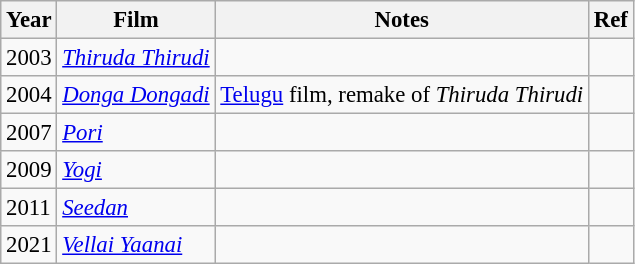<table class="wikitable" style="font-size: 95%;">
<tr>
<th>Year</th>
<th>Film</th>
<th>Notes</th>
<th>Ref</th>
</tr>
<tr>
<td>2003</td>
<td><em><a href='#'>Thiruda Thirudi</a></em></td>
<td></td>
<td></td>
</tr>
<tr>
<td>2004</td>
<td><em><a href='#'>Donga Dongadi</a></em></td>
<td><a href='#'>Telugu</a> film, remake of <em>Thiruda Thirudi</em></td>
<td></td>
</tr>
<tr>
<td>2007</td>
<td><em><a href='#'>Pori</a></em></td>
<td></td>
<td></td>
</tr>
<tr>
<td>2009</td>
<td><em><a href='#'>Yogi</a></em></td>
<td></td>
<td></td>
</tr>
<tr>
<td>2011</td>
<td><em><a href='#'>Seedan</a></em></td>
<td></td>
<td></td>
</tr>
<tr>
<td>2021</td>
<td><em><a href='#'>Vellai Yaanai</a></em></td>
<td></td>
<td></td>
</tr>
</table>
